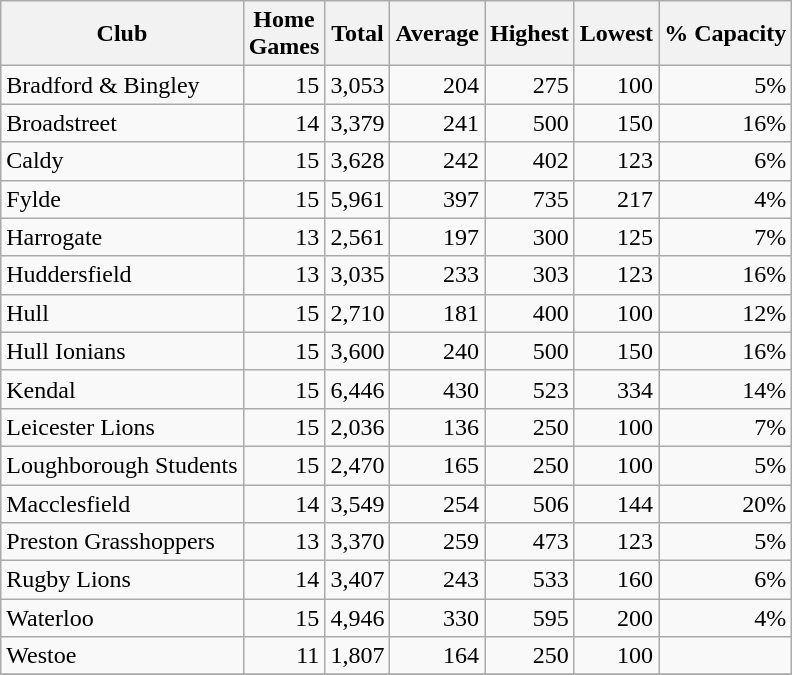<table class="wikitable sortable" style="text-align:right">
<tr>
<th>Club</th>
<th>Home<br>Games</th>
<th>Total</th>
<th>Average</th>
<th>Highest</th>
<th>Lowest</th>
<th>% Capacity</th>
</tr>
<tr>
<td style="text-align:left">Bradford & Bingley</td>
<td>15</td>
<td>3,053</td>
<td>204</td>
<td>275</td>
<td>100</td>
<td>5%</td>
</tr>
<tr>
<td style="text-align:left">Broadstreet</td>
<td>14</td>
<td>3,379</td>
<td>241</td>
<td>500</td>
<td>150</td>
<td>16%</td>
</tr>
<tr>
<td style="text-align:left">Caldy</td>
<td>15</td>
<td>3,628</td>
<td>242</td>
<td>402</td>
<td>123</td>
<td>6%</td>
</tr>
<tr>
<td style="text-align:left">Fylde</td>
<td>15</td>
<td>5,961</td>
<td>397</td>
<td>735</td>
<td>217</td>
<td>4%</td>
</tr>
<tr>
<td style="text-align:left">Harrogate</td>
<td>13</td>
<td>2,561</td>
<td>197</td>
<td>300</td>
<td>125</td>
<td>7%</td>
</tr>
<tr>
<td style="text-align:left">Huddersfield</td>
<td>13</td>
<td>3,035</td>
<td>233</td>
<td>303</td>
<td>123</td>
<td>16%</td>
</tr>
<tr>
<td style="text-align:left">Hull</td>
<td>15</td>
<td>2,710</td>
<td>181</td>
<td>400</td>
<td>100</td>
<td>12%</td>
</tr>
<tr>
<td style="text-align:left">Hull Ionians</td>
<td>15</td>
<td>3,600</td>
<td>240</td>
<td>500</td>
<td>150</td>
<td>16%</td>
</tr>
<tr>
<td style="text-align:left">Kendal</td>
<td>15</td>
<td>6,446</td>
<td>430</td>
<td>523</td>
<td>334</td>
<td>14%</td>
</tr>
<tr>
<td style="text-align:left">Leicester Lions</td>
<td>15</td>
<td>2,036</td>
<td>136</td>
<td>250</td>
<td>100</td>
<td>7%</td>
</tr>
<tr>
<td style="text-align:left">Loughborough Students</td>
<td>15</td>
<td>2,470</td>
<td>165</td>
<td>250</td>
<td>100</td>
<td>5%</td>
</tr>
<tr>
<td style="text-align:left">Macclesfield</td>
<td>14</td>
<td>3,549</td>
<td>254</td>
<td>506</td>
<td>144</td>
<td>20%</td>
</tr>
<tr>
<td style="text-align:left">Preston Grasshoppers</td>
<td>13</td>
<td>3,370</td>
<td>259</td>
<td>473</td>
<td>123</td>
<td>5%</td>
</tr>
<tr>
<td style="text-align:left">Rugby Lions</td>
<td>14</td>
<td>3,407</td>
<td>243</td>
<td>533</td>
<td>160</td>
<td>6%</td>
</tr>
<tr>
<td style="text-align:left">Waterloo</td>
<td>15</td>
<td>4,946</td>
<td>330</td>
<td>595</td>
<td>200</td>
<td>4%</td>
</tr>
<tr>
<td style="text-align:left">Westoe</td>
<td>11</td>
<td>1,807</td>
<td>164</td>
<td>250</td>
<td>100</td>
<td></td>
</tr>
<tr>
</tr>
</table>
